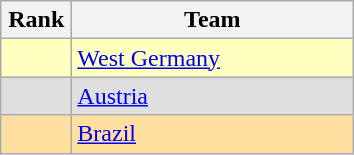<table class="wikitable">
<tr>
<th width=40>Rank</th>
<th width=180>Team</th>
</tr>
<tr bgcolor=#ffffbf>
<td align=center></td>
<td align="left"> <a href='#'>West Germany</a></td>
</tr>
<tr bgcolor=#dfdfdf>
<td align=center></td>
<td align="left"> <a href='#'>Austria</a></td>
</tr>
<tr bgcolor=#ffdf9f>
<td align=center></td>
<td align="left"> <a href='#'>Brazil</a></td>
</tr>
</table>
